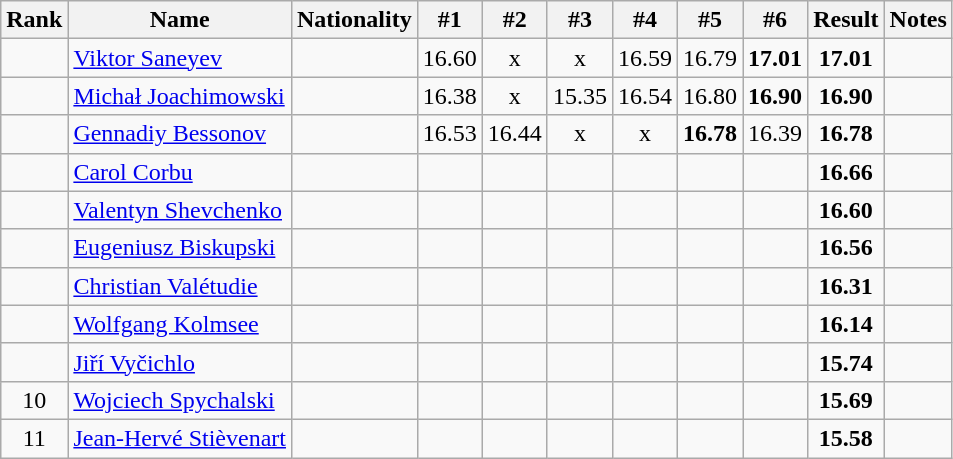<table class="wikitable sortable" style="text-align:center">
<tr>
<th>Rank</th>
<th>Name</th>
<th>Nationality</th>
<th>#1</th>
<th>#2</th>
<th>#3</th>
<th>#4</th>
<th>#5</th>
<th>#6</th>
<th>Result</th>
<th>Notes</th>
</tr>
<tr>
<td></td>
<td align="left"><a href='#'>Viktor Saneyev</a></td>
<td align=left></td>
<td>16.60</td>
<td>x</td>
<td>x</td>
<td>16.59</td>
<td>16.79</td>
<td><strong>17.01</strong></td>
<td><strong>17.01</strong></td>
<td></td>
</tr>
<tr>
<td></td>
<td align="left"><a href='#'>Michał Joachimowski</a></td>
<td align=left></td>
<td>16.38</td>
<td>x</td>
<td>15.35</td>
<td>16.54</td>
<td>16.80</td>
<td><strong>16.90</strong></td>
<td><strong>16.90</strong></td>
<td></td>
</tr>
<tr>
<td></td>
<td align="left"><a href='#'>Gennadiy Bessonov</a></td>
<td align=left></td>
<td>16.53</td>
<td>16.44</td>
<td>x</td>
<td>x</td>
<td><strong>16.78</strong></td>
<td>16.39</td>
<td><strong>16.78</strong></td>
<td></td>
</tr>
<tr>
<td></td>
<td align="left"><a href='#'>Carol Corbu</a></td>
<td align=left></td>
<td></td>
<td></td>
<td></td>
<td></td>
<td></td>
<td></td>
<td><strong>16.66</strong></td>
<td></td>
</tr>
<tr>
<td></td>
<td align="left"><a href='#'>Valentyn Shevchenko</a></td>
<td align=left></td>
<td></td>
<td></td>
<td></td>
<td></td>
<td></td>
<td></td>
<td><strong>16.60</strong></td>
<td></td>
</tr>
<tr>
<td></td>
<td align="left"><a href='#'>Eugeniusz Biskupski</a></td>
<td align=left></td>
<td></td>
<td></td>
<td></td>
<td></td>
<td></td>
<td></td>
<td><strong>16.56</strong></td>
<td></td>
</tr>
<tr>
<td></td>
<td align="left"><a href='#'>Christian Valétudie</a></td>
<td align=left></td>
<td></td>
<td></td>
<td></td>
<td></td>
<td></td>
<td></td>
<td><strong>16.31</strong></td>
<td></td>
</tr>
<tr>
<td></td>
<td align="left"><a href='#'>Wolfgang Kolmsee</a></td>
<td align=left></td>
<td></td>
<td></td>
<td></td>
<td></td>
<td></td>
<td></td>
<td><strong>16.14</strong></td>
<td></td>
</tr>
<tr>
<td></td>
<td align="left"><a href='#'>Jiří Vyčichlo</a></td>
<td align=left></td>
<td></td>
<td></td>
<td></td>
<td></td>
<td></td>
<td></td>
<td><strong>15.74</strong></td>
<td></td>
</tr>
<tr>
<td>10</td>
<td align="left"><a href='#'>Wojciech Spychalski</a></td>
<td align=left></td>
<td></td>
<td></td>
<td></td>
<td></td>
<td></td>
<td></td>
<td><strong>15.69</strong></td>
<td></td>
</tr>
<tr>
<td>11</td>
<td align="left"><a href='#'>Jean-Hervé Stièvenart</a></td>
<td align=left></td>
<td></td>
<td></td>
<td></td>
<td></td>
<td></td>
<td></td>
<td><strong>15.58</strong></td>
<td></td>
</tr>
</table>
